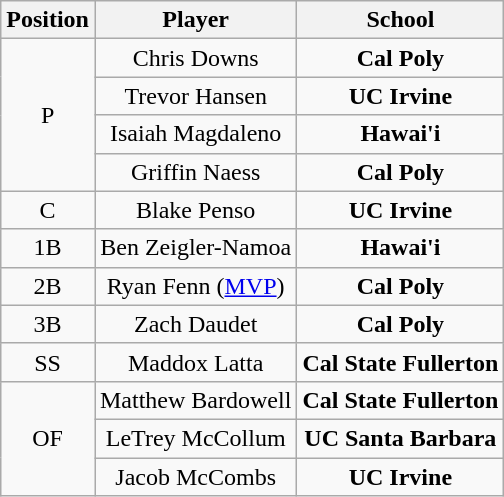<table class="wikitable" style=text-align:center>
<tr>
<th>Position</th>
<th>Player</th>
<th>School</th>
</tr>
<tr>
<td rowspan=4>P</td>
<td>Chris Downs</td>
<td style=><strong>Cal Poly</strong></td>
</tr>
<tr>
<td>Trevor Hansen</td>
<td style=><strong>UC Irvine</strong></td>
</tr>
<tr>
<td>Isaiah Magdaleno</td>
<td style=><strong>Hawai'i</strong></td>
</tr>
<tr>
<td>Griffin Naess</td>
<td style=><strong>Cal Poly</strong></td>
</tr>
<tr>
<td>C</td>
<td>Blake Penso</td>
<td style=><strong>UC Irvine</strong></td>
</tr>
<tr>
<td>1B</td>
<td>Ben Zeigler-Namoa</td>
<td style=><strong>Hawai'i</strong></td>
</tr>
<tr>
<td>2B</td>
<td>Ryan Fenn (<a href='#'>MVP</a>)</td>
<td style=><strong>Cal Poly</strong></td>
</tr>
<tr>
<td>3B</td>
<td>Zach Daudet</td>
<td style=><strong>Cal Poly</strong></td>
</tr>
<tr>
<td>SS</td>
<td>Maddox Latta</td>
<td style=><strong>Cal State Fullerton</strong></td>
</tr>
<tr>
<td rowspan=3>OF</td>
<td>Matthew Bardowell</td>
<td style=><strong>Cal State Fullerton</strong></td>
</tr>
<tr>
<td>LeTrey McCollum</td>
<td style=><strong>UC Santa Barbara</strong></td>
</tr>
<tr>
<td>Jacob McCombs</td>
<td style=><strong>UC Irvine</strong></td>
</tr>
</table>
